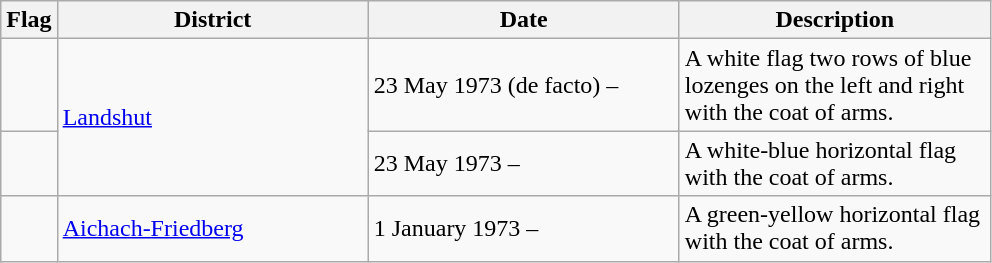<table class="wikitable">
<tr>
<th>Flag</th>
<th style="width:200px;">District</th>
<th style="width:200px;">Date</th>
<th style="width:200px;">Description</th>
</tr>
<tr>
<td></td>
<td rowspan="2"><a href='#'>Landshut</a></td>
<td>23 May 1973 (de facto) –</td>
<td>A white flag two rows of blue lozenges on the left and right with the coat of arms.</td>
</tr>
<tr>
<td></td>
<td>23 May 1973 –</td>
<td>A white-blue horizontal flag with the coat of arms.</td>
</tr>
<tr>
<td></td>
<td><a href='#'>Aichach-Friedberg</a></td>
<td>1 January 1973 –</td>
<td>A green-yellow horizontal flag with the coat of arms.</td>
</tr>
</table>
